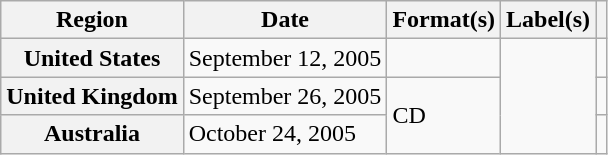<table class="wikitable plainrowheaders">
<tr>
<th scope="col">Region</th>
<th scope="col">Date</th>
<th scope="col">Format(s)</th>
<th scope="col">Label(s)</th>
<th scope="col"></th>
</tr>
<tr>
<th scope="row">United States</th>
<td>September 12, 2005</td>
<td></td>
<td rowspan="3"></td>
<td></td>
</tr>
<tr>
<th scope="row">United Kingdom</th>
<td>September 26, 2005</td>
<td rowspan="2">CD</td>
<td></td>
</tr>
<tr>
<th scope="row">Australia</th>
<td>October 24, 2005</td>
<td></td>
</tr>
</table>
